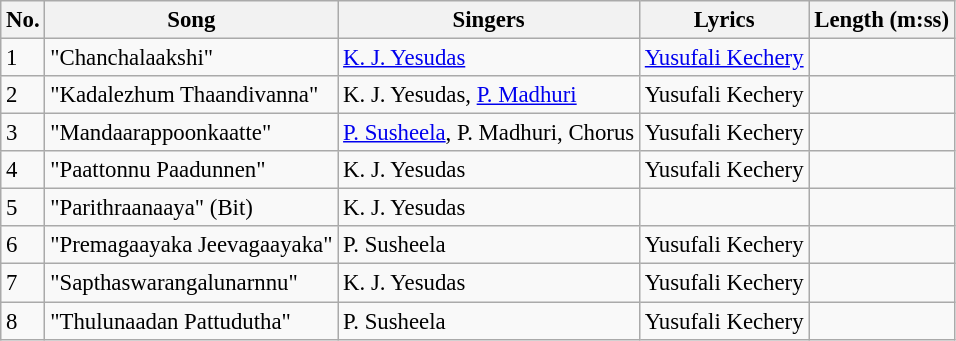<table class="wikitable" style="font-size:95%;">
<tr>
<th>No.</th>
<th>Song</th>
<th>Singers</th>
<th>Lyrics</th>
<th>Length (m:ss)</th>
</tr>
<tr>
<td>1</td>
<td>"Chanchalaakshi"</td>
<td><a href='#'>K. J. Yesudas</a></td>
<td><a href='#'>Yusufali Kechery</a></td>
<td></td>
</tr>
<tr>
<td>2</td>
<td>"Kadalezhum Thaandivanna"</td>
<td>K. J. Yesudas, <a href='#'>P. Madhuri</a></td>
<td>Yusufali Kechery</td>
<td></td>
</tr>
<tr>
<td>3</td>
<td>"Mandaarappoonkaatte"</td>
<td><a href='#'>P. Susheela</a>, P. Madhuri, Chorus</td>
<td>Yusufali Kechery</td>
<td></td>
</tr>
<tr>
<td>4</td>
<td>"Paattonnu Paadunnen"</td>
<td>K. J. Yesudas</td>
<td>Yusufali Kechery</td>
<td></td>
</tr>
<tr>
<td>5</td>
<td>"Parithraanaaya" (Bit)</td>
<td>K. J. Yesudas</td>
<td></td>
<td></td>
</tr>
<tr>
<td>6</td>
<td>"Premagaayaka Jeevagaayaka"</td>
<td>P. Susheela</td>
<td>Yusufali Kechery</td>
<td></td>
</tr>
<tr>
<td>7</td>
<td>"Sapthaswarangalunarnnu"</td>
<td>K. J. Yesudas</td>
<td>Yusufali Kechery</td>
<td></td>
</tr>
<tr>
<td>8</td>
<td>"Thulunaadan Pattudutha"</td>
<td>P. Susheela</td>
<td>Yusufali Kechery</td>
<td></td>
</tr>
</table>
